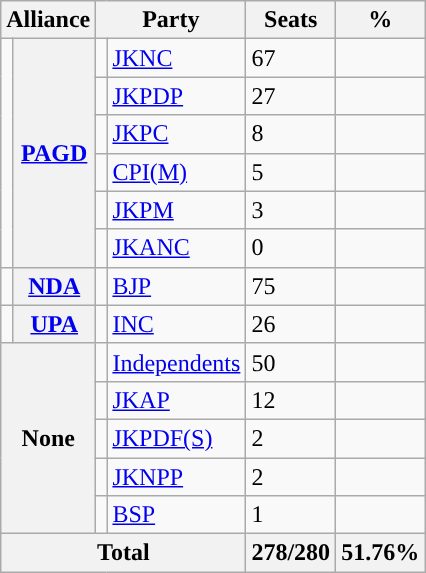<table class="wikitable">
<tr>
<th colspan="2">Alliance</th>
<th colspan="2">Party</th>
<th>Seats</th>
<th>%</th>
</tr>
<tr>
<td rowspan="6"></td>
<th rowspan="6"><a href='#'>PAGD</a></th>
<td></td>
<td><a href='#'>JKNC</a></td>
<td>67</td>
<td></td>
</tr>
<tr>
<td></td>
<td><a href='#'>JKPDP</a></td>
<td>27</td>
<td></td>
</tr>
<tr>
<td></td>
<td><a href='#'>JKPC</a></td>
<td>8</td>
<td></td>
</tr>
<tr>
<td></td>
<td><a href='#'>CPI(M)</a></td>
<td>5</td>
<td></td>
</tr>
<tr>
<td></td>
<td><a href='#'>JKPM</a></td>
<td>3</td>
<td></td>
</tr>
<tr>
<td></td>
<td><a href='#'>JKANC</a></td>
<td>0</td>
<td></td>
</tr>
<tr>
<td></td>
<th><a href='#'>NDA</a></th>
<td></td>
<td><a href='#'>BJP</a></td>
<td>75</td>
<td></td>
</tr>
<tr>
<td></td>
<th><a href='#'>UPA</a></th>
<td></td>
<td><a href='#'>INC</a></td>
<td>26</td>
<td></td>
</tr>
<tr>
<th rowspan="5" colspan="2">None</th>
<td></td>
<td><a href='#'>Independents</a></td>
<td>50</td>
<td></td>
</tr>
<tr>
<td></td>
<td><a href='#'>JKAP</a></td>
<td>12</td>
<td></td>
</tr>
<tr>
<td></td>
<td><a href='#'>JKPDF(S)</a></td>
<td>2</td>
<td></td>
</tr>
<tr>
<td></td>
<td><a href='#'>JKNPP</a></td>
<td>2</td>
<td></td>
</tr>
<tr>
<td></td>
<td><a href='#'>BSP</a></td>
<td>1</td>
<td></td>
</tr>
<tr>
<th colspan=4>Total</th>
<th>278/280</th>
<th>51.76%</th>
</tr>
</table>
